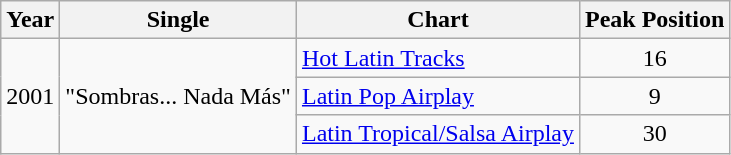<table class="wikitable">
<tr>
<th>Year</th>
<th>Single</th>
<th>Chart</th>
<th>Peak Position</th>
</tr>
<tr>
<td rowspan="3">2001</td>
<td rowspan="3">"Sombras... Nada Más"</td>
<td><a href='#'>Hot Latin Tracks</a></td>
<td style="text-align:center;">16</td>
</tr>
<tr>
<td><a href='#'>Latin Pop Airplay</a></td>
<td style="text-align:center;">9</td>
</tr>
<tr>
<td><a href='#'>Latin Tropical/Salsa Airplay</a></td>
<td style="text-align:center;">30</td>
</tr>
</table>
